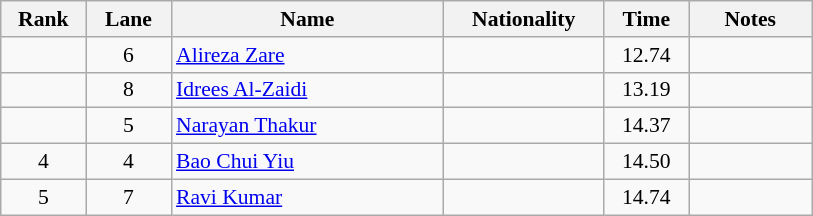<table class="wikitable sortable" style="font-size:90%; text-align:center">
<tr>
<th width="50">Rank</th>
<th width="50">Lane</th>
<th width="175">Name</th>
<th width="100">Nationality</th>
<th width="50">Time</th>
<th width="75">Notes</th>
</tr>
<tr>
<td></td>
<td>6</td>
<td align="left"><a href='#'>Alireza Zare</a></td>
<td align="left"></td>
<td>12.74</td>
<td></td>
</tr>
<tr>
<td></td>
<td>8</td>
<td align="left"><a href='#'>Idrees Al-Zaidi</a></td>
<td align="left"></td>
<td>13.19</td>
<td></td>
</tr>
<tr>
<td></td>
<td>5</td>
<td align="left"><a href='#'>Narayan Thakur</a></td>
<td align="left"></td>
<td>14.37</td>
<td></td>
</tr>
<tr>
<td>4</td>
<td>4</td>
<td align="left"><a href='#'>Bao Chui Yiu</a></td>
<td align="left"></td>
<td>14.50</td>
<td></td>
</tr>
<tr>
<td>5</td>
<td>7</td>
<td align="left"><a href='#'>Ravi Kumar</a></td>
<td align="left"></td>
<td>14.74</td>
<td></td>
</tr>
</table>
